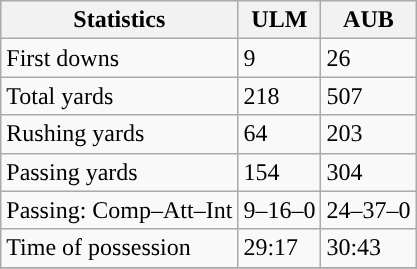<table class="wikitable" style="float: left;">
<tr>
<th>Statistics</th>
<th>ULM</th>
<th>AUB</th>
</tr>
<tr>
<td>First downs</td>
<td>9</td>
<td>26</td>
</tr>
<tr>
<td>Total yards</td>
<td>218</td>
<td>507</td>
</tr>
<tr>
<td>Rushing yards</td>
<td>64</td>
<td>203</td>
</tr>
<tr>
<td>Passing yards</td>
<td>154</td>
<td>304</td>
</tr>
<tr>
<td>Passing: Comp–Att–Int</td>
<td>9–16–0</td>
<td>24–37–0</td>
</tr>
<tr>
<td>Time of possession</td>
<td>29:17</td>
<td>30:43</td>
</tr>
<tr>
</tr>
</table>
